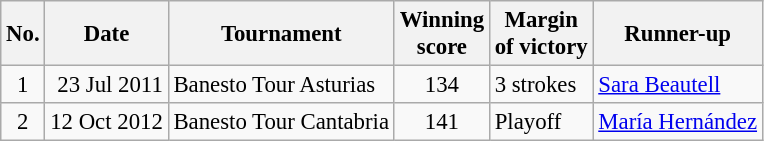<table class="wikitable" style="font-size:95%;">
<tr>
<th>No.</th>
<th>Date</th>
<th>Tournament</th>
<th>Winning<br>score</th>
<th>Margin<br>of victory</th>
<th>Runner-up</th>
</tr>
<tr>
<td align=center>1</td>
<td align=right>23 Jul 2011</td>
<td>Banesto Tour Asturias</td>
<td align=center>134</td>
<td>3 strokes</td>
<td> <a href='#'>Sara Beautell</a></td>
</tr>
<tr>
<td align=center>2</td>
<td align=right>12 Oct 2012</td>
<td>Banesto Tour Cantabria</td>
<td align=center>141</td>
<td>Playoff</td>
<td> <a href='#'>María Hernández</a></td>
</tr>
</table>
